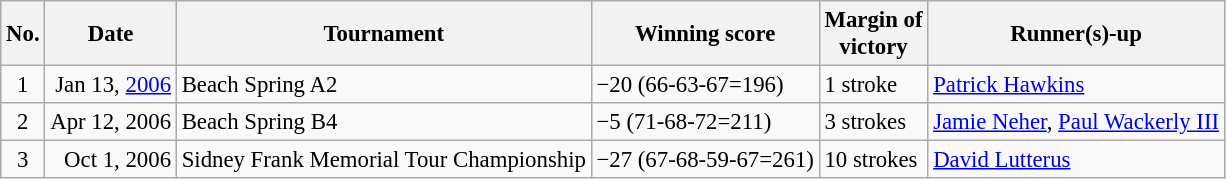<table class="wikitable" style="font-size:95%;">
<tr>
<th>No.</th>
<th>Date</th>
<th>Tournament</th>
<th>Winning score</th>
<th>Margin of<br>victory</th>
<th>Runner(s)-up</th>
</tr>
<tr>
<td align=center>1</td>
<td align=right>Jan 13, <a href='#'>2006</a></td>
<td>Beach Spring A2</td>
<td>−20 (66-63-67=196)</td>
<td>1 stroke</td>
<td> <a href='#'>Patrick Hawkins</a></td>
</tr>
<tr>
<td align=center>2</td>
<td align=right>Apr 12, 2006</td>
<td>Beach Spring B4</td>
<td>−5 (71-68-72=211)</td>
<td>3 strokes</td>
<td> <a href='#'>Jamie Neher</a>,  <a href='#'>Paul Wackerly III</a></td>
</tr>
<tr>
<td align=center>3</td>
<td align=right>Oct 1, 2006</td>
<td>Sidney Frank Memorial Tour Championship</td>
<td>−27 (67-68-59-67=261)</td>
<td>10 strokes</td>
<td> <a href='#'>David Lutterus</a></td>
</tr>
</table>
